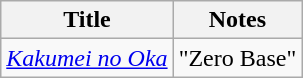<table class="wikitable">
<tr>
<th>Title</th>
<th>Notes</th>
</tr>
<tr>
<td><em><a href='#'>Kakumei no Oka</a></em></td>
<td>"Zero Base"</td>
</tr>
</table>
